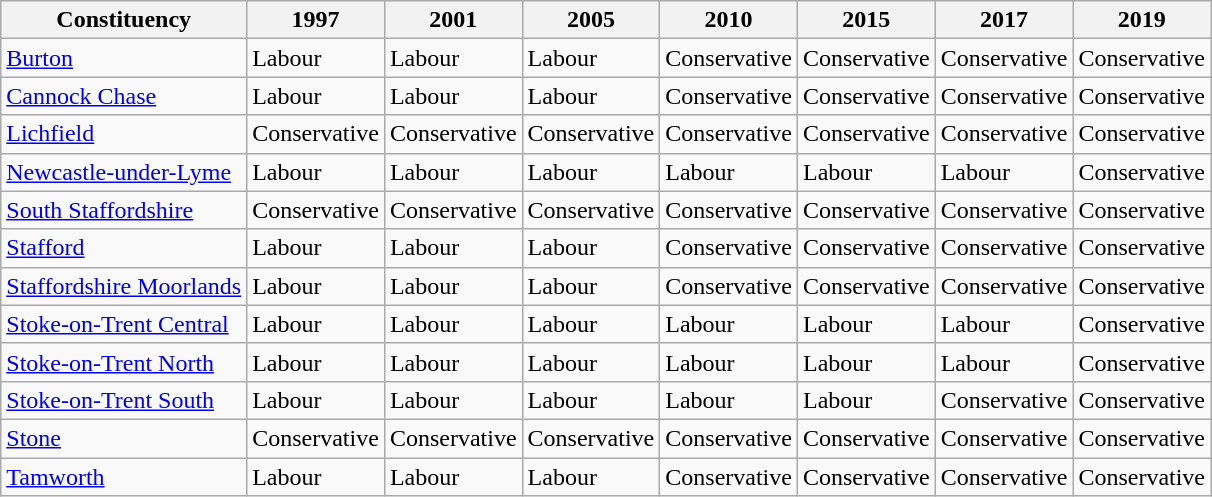<table class="wikitable">
<tr>
<th>Constituency</th>
<th>1997</th>
<th>2001</th>
<th>2005</th>
<th>2010</th>
<th>2015</th>
<th>2017</th>
<th>2019</th>
</tr>
<tr>
<td><a href='#'>Burton</a></td>
<td bgcolor=>Labour</td>
<td bgcolor=>Labour</td>
<td bgcolor=>Labour</td>
<td bgcolor=>Conservative</td>
<td bgcolor=>Conservative</td>
<td bgcolor=>Conservative</td>
<td bgcolor=>Conservative</td>
</tr>
<tr>
<td><a href='#'>Cannock Chase</a></td>
<td bgcolor=>Labour</td>
<td bgcolor=>Labour</td>
<td bgcolor=>Labour</td>
<td bgcolor=>Conservative</td>
<td bgcolor=>Conservative</td>
<td bgcolor=>Conservative</td>
<td bgcolor=>Conservative</td>
</tr>
<tr>
<td><a href='#'>Lichfield</a></td>
<td bgcolor=>Conservative</td>
<td bgcolor=>Conservative</td>
<td bgcolor=>Conservative</td>
<td bgcolor=>Conservative</td>
<td bgcolor=>Conservative</td>
<td bgcolor=>Conservative</td>
<td bgcolor=>Conservative</td>
</tr>
<tr>
<td><a href='#'>Newcastle-under-Lyme</a></td>
<td bgcolor=>Labour</td>
<td bgcolor=>Labour</td>
<td bgcolor=>Labour</td>
<td bgcolor=>Labour</td>
<td bgcolor=>Labour</td>
<td bgcolor=>Labour</td>
<td bgcolor=>Conservative</td>
</tr>
<tr>
<td><a href='#'>South Staffordshire</a></td>
<td bgcolor=>Conservative</td>
<td bgcolor=>Conservative</td>
<td bgcolor=>Conservative</td>
<td bgcolor=>Conservative</td>
<td bgcolor=>Conservative</td>
<td bgcolor=>Conservative</td>
<td bgcolor=>Conservative</td>
</tr>
<tr>
<td><a href='#'>Stafford</a></td>
<td bgcolor=>Labour</td>
<td bgcolor=>Labour</td>
<td bgcolor=>Labour</td>
<td bgcolor=>Conservative</td>
<td bgcolor=>Conservative</td>
<td bgcolor=>Conservative</td>
<td bgcolor=>Conservative</td>
</tr>
<tr>
<td><a href='#'>Staffordshire Moorlands</a></td>
<td bgcolor=>Labour</td>
<td bgcolor=>Labour</td>
<td bgcolor=>Labour</td>
<td bgcolor=>Conservative</td>
<td bgcolor=>Conservative</td>
<td bgcolor=>Conservative</td>
<td bgcolor=>Conservative</td>
</tr>
<tr>
<td><a href='#'>Stoke-on-Trent Central</a></td>
<td bgcolor=>Labour</td>
<td bgcolor=>Labour</td>
<td bgcolor=>Labour</td>
<td bgcolor=>Labour</td>
<td bgcolor=>Labour</td>
<td bgcolor=>Labour</td>
<td bgcolor=>Conservative</td>
</tr>
<tr>
<td><a href='#'>Stoke-on-Trent North</a></td>
<td bgcolor=>Labour</td>
<td bgcolor=>Labour</td>
<td bgcolor=>Labour</td>
<td bgcolor=>Labour</td>
<td bgcolor=>Labour</td>
<td bgcolor=>Labour</td>
<td bgcolor=>Conservative</td>
</tr>
<tr>
<td><a href='#'>Stoke-on-Trent South</a></td>
<td bgcolor=>Labour</td>
<td bgcolor=>Labour</td>
<td bgcolor=>Labour</td>
<td bgcolor=>Labour</td>
<td bgcolor=>Labour</td>
<td bgcolor=>Conservative</td>
<td bgcolor=>Conservative</td>
</tr>
<tr>
<td><a href='#'>Stone</a></td>
<td bgcolor=>Conservative</td>
<td bgcolor=>Conservative</td>
<td bgcolor=>Conservative</td>
<td bgcolor=>Conservative</td>
<td bgcolor=>Conservative</td>
<td bgcolor=>Conservative</td>
<td bgcolor=>Conservative</td>
</tr>
<tr>
<td><a href='#'>Tamworth</a></td>
<td bgcolor=>Labour</td>
<td bgcolor=>Labour</td>
<td bgcolor=>Labour</td>
<td bgcolor=>Conservative</td>
<td bgcolor=>Conservative</td>
<td bgcolor=>Conservative</td>
<td bgcolor=>Conservative</td>
</tr>
</table>
